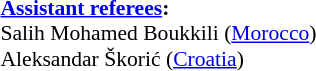<table style="width:100%; font-size:90%;">
<tr>
<td><br><strong><a href='#'>Assistant referees</a>:</strong>
<br>Salih Mohamed Boukkili (<a href='#'>Morocco</a>)
<br>Aleksandar Škorić (<a href='#'>Croatia</a>)</td>
</tr>
</table>
